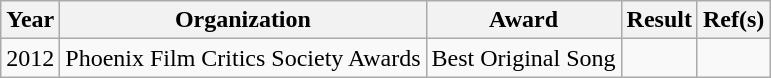<table class="wikitable plainrowheaders">
<tr align=center>
<th scope="col">Year</th>
<th scope="col">Organization</th>
<th scope="col">Award</th>
<th scope="col">Result</th>
<th scope="col">Ref(s)</th>
</tr>
<tr>
<td>2012</td>
<td>Phoenix Film Critics Society Awards</td>
<td>Best Original Song</td>
<td></td>
<td style="text-align:center;"></td>
</tr>
</table>
